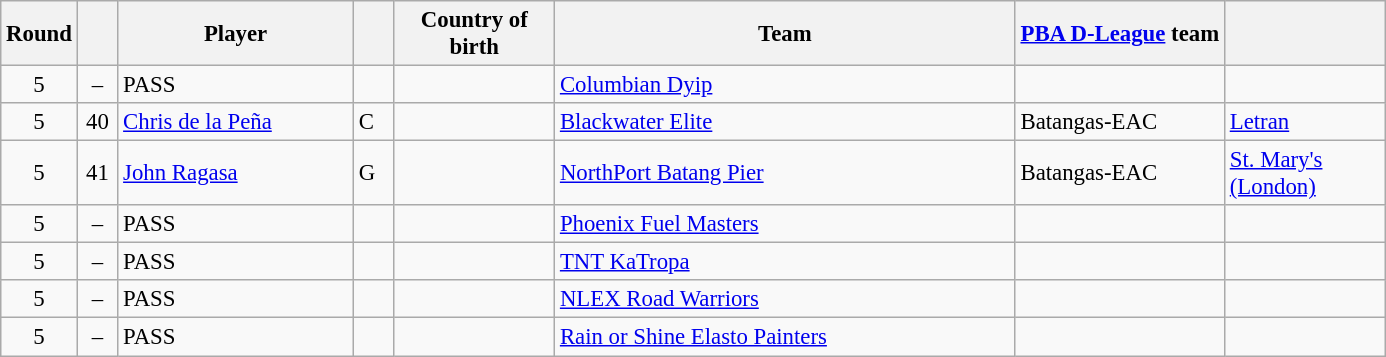<table class="wikitable sortable plainrowheaders" style="text-align:left; font-size:95%;">
<tr>
<th scope="col" style="width:20px;">Round</th>
<th scope="col" style="width:20px;"></th>
<th scope="col" style="width:150px;">Player</th>
<th scope="col" style="width:20px;"></th>
<th scope="col" style="width:100px;">Country of birth</th>
<th scope="col" style="width:300px;">Team</th>
<th scope="col" style="width:250px:"><a href='#'>PBA D-League</a> team</th>
<th scope="col" style="width:100px;"></th>
</tr>
<tr>
<td align=center>5</td>
<td align=center>–</td>
<td>PASS</td>
<td></td>
<td></td>
<td><a href='#'>Columbian Dyip</a></td>
<td></td>
<td></td>
</tr>
<tr>
<td align=center>5</td>
<td align=center>40</td>
<td><a href='#'>Chris de la Peña</a></td>
<td>C</td>
<td></td>
<td><a href='#'>Blackwater Elite</a></td>
<td>Batangas-EAC</td>
<td><a href='#'>Letran</a></td>
</tr>
<tr>
<td align=center>5</td>
<td align=center>41</td>
<td><a href='#'>John Ragasa</a></td>
<td>G</td>
<td></td>
<td><a href='#'>NorthPort Batang Pier</a></td>
<td>Batangas-EAC</td>
<td><a href='#'>St. Mary's (London)</a></td>
</tr>
<tr>
<td align=center>5</td>
<td align=center>–</td>
<td>PASS</td>
<td></td>
<td></td>
<td><a href='#'>Phoenix Fuel Masters</a></td>
<td></td>
<td></td>
</tr>
<tr>
<td align=center>5</td>
<td align=center>–</td>
<td>PASS</td>
<td></td>
<td></td>
<td><a href='#'>TNT KaTropa</a></td>
<td></td>
<td></td>
</tr>
<tr>
<td align=center>5</td>
<td align=center>–</td>
<td>PASS</td>
<td></td>
<td></td>
<td><a href='#'>NLEX Road Warriors</a></td>
<td></td>
<td></td>
</tr>
<tr>
<td align=center>5</td>
<td align=center>–</td>
<td>PASS</td>
<td></td>
<td></td>
<td><a href='#'>Rain or Shine Elasto Painters</a></td>
<td></td>
<td></td>
</tr>
</table>
